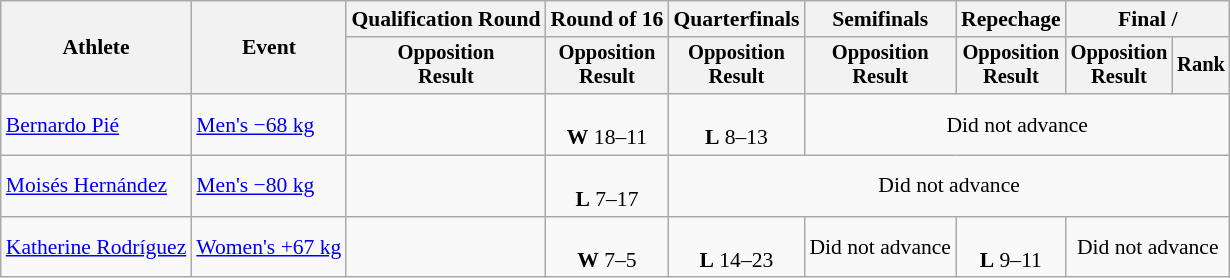<table class="wikitable" style="font-size:90%;">
<tr>
<th rowspan=2>Athlete</th>
<th rowspan=2>Event</th>
<th>Qualification Round</th>
<th>Round of 16</th>
<th>Quarterfinals</th>
<th>Semifinals</th>
<th>Repechage</th>
<th colspan=2>Final / </th>
</tr>
<tr style="font-size:95%">
<th>Opposition<br>Result</th>
<th>Opposition<br>Result</th>
<th>Opposition<br>Result</th>
<th>Opposition<br>Result</th>
<th>Opposition<br>Result</th>
<th>Opposition<br>Result</th>
<th>Rank</th>
</tr>
<tr align=center>
<td align=left><a href='#'>Bernardo Pié</a></td>
<td align=left><a href='#'>Men's −68 kg</a></td>
<td></td>
<td><br><strong>W</strong> 18–11</td>
<td><br><strong>L</strong> 8–13</td>
<td colspan="4">Did not advance</td>
</tr>
<tr align=center>
<td align=left><a href='#'>Moisés Hernández</a></td>
<td align=left><a href='#'>Men's −80 kg</a></td>
<td></td>
<td><br><strong>L</strong> 7–17</td>
<td colspan="5">Did not advance</td>
</tr>
<tr align=center>
<td align=left><a href='#'>Katherine Rodríguez</a></td>
<td align=left><a href='#'>Women's +67 kg</a></td>
<td></td>
<td><br><strong>W</strong> 7–5</td>
<td><br><strong>L</strong> 14–23</td>
<td>Did not advance</td>
<td><br><strong>L</strong> 9–11</td>
<td colspan="2">Did not advance</td>
</tr>
</table>
